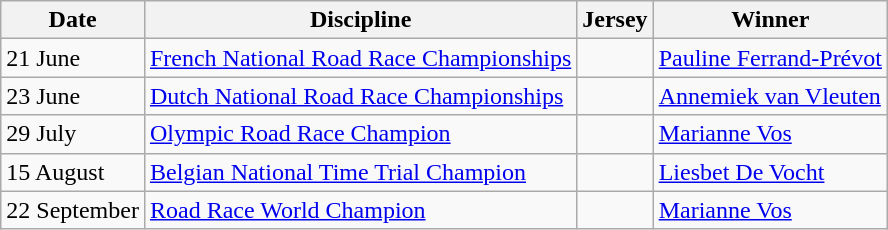<table class="wikitable">
<tr>
<th>Date</th>
<th>Discipline</th>
<th>Jersey</th>
<th>Winner</th>
</tr>
<tr>
<td>21 June</td>
<td><a href='#'>French National Road Race Championships</a></td>
<td></td>
<td><a href='#'>Pauline Ferrand-Prévot</a></td>
</tr>
<tr>
<td>23 June</td>
<td><a href='#'>Dutch National Road Race Championships</a></td>
<td></td>
<td><a href='#'>Annemiek van Vleuten</a></td>
</tr>
<tr>
<td>29 July</td>
<td><a href='#'>Olympic Road Race Champion</a></td>
<td></td>
<td><a href='#'>Marianne Vos</a></td>
</tr>
<tr>
<td>15 August</td>
<td><a href='#'>Belgian National Time Trial Champion</a></td>
<td></td>
<td><a href='#'>Liesbet De Vocht</a></td>
</tr>
<tr>
<td>22 September</td>
<td><a href='#'>Road Race World Champion</a></td>
<td></td>
<td><a href='#'>Marianne Vos</a></td>
</tr>
</table>
